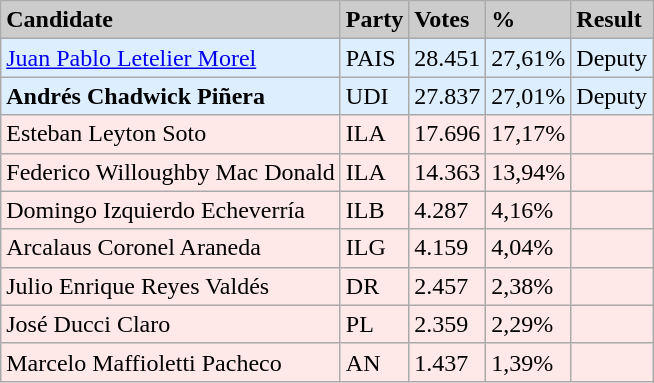<table class="wikitable">
<tr>
<td bgcolor=#cccccc><strong>Candidate</strong></td>
<td bgcolor=#cccccc><strong>Party</strong></td>
<td bgcolor=#cccccc><strong>Votes</strong></td>
<td bgcolor=#cccccc><strong>%</strong></td>
<td bgcolor=#cccccc><strong>Result</strong></td>
</tr>
<tr>
<td bgcolor=#DDEEFF><a href='#'>Juan Pablo Letelier Morel</a></td>
<td bgcolor=#DDEEFF>PAIS</td>
<td bgcolor=#DDEEFF>28.451</td>
<td bgcolor=#DDEEFF>27,61%</td>
<td bgcolor=#DDEEFF>Deputy</td>
</tr>
<tr>
<td bgcolor=#DDEEFF><strong>Andrés Chadwick Piñera</strong></td>
<td bgcolor=#DDEEFF>UDI</td>
<td bgcolor=#DDEEFF>27.837</td>
<td bgcolor=#DDEEFF>27,01%</td>
<td bgcolor=#DDEEFF>Deputy</td>
</tr>
<tr>
<td bgcolor=#FFE8E8>Esteban Leyton Soto</td>
<td bgcolor=#FFE8E8>ILA</td>
<td bgcolor=#FFE8E8>17.696</td>
<td bgcolor=#FFE8E8>17,17%</td>
<td bgcolor=#FFE8E8></td>
</tr>
<tr>
<td bgcolor=#FFE8E8>Federico Willoughby Mac Donald</td>
<td bgcolor=#FFE8E8>ILA</td>
<td bgcolor=#FFE8E8>14.363</td>
<td bgcolor=#FFE8E8>13,94%</td>
<td bgcolor=#FFE8E8></td>
</tr>
<tr>
<td bgcolor=#FFE8E8>Domingo Izquierdo Echeverría</td>
<td bgcolor=#FFE8E8>ILB</td>
<td bgcolor=#FFE8E8>4.287</td>
<td bgcolor=#FFE8E8>4,16%</td>
<td bgcolor=#FFE8E8></td>
</tr>
<tr>
<td bgcolor=#FFE8E8>Arcalaus Coronel Araneda</td>
<td bgcolor=#FFE8E8>ILG</td>
<td bgcolor=#FFE8E8>4.159</td>
<td bgcolor=#FFE8E8>4,04%</td>
<td bgcolor=#FFE8E8></td>
</tr>
<tr>
<td bgcolor=#FFE8E8>Julio Enrique Reyes Valdés</td>
<td bgcolor=#FFE8E8>DR</td>
<td bgcolor=#FFE8E8>2.457</td>
<td bgcolor=#FFE8E8>2,38%</td>
<td bgcolor=#FFE8E8></td>
</tr>
<tr>
<td bgcolor=#FFE8E8>José Ducci Claro</td>
<td bgcolor=#FFE8E8>PL</td>
<td bgcolor=#FFE8E8>2.359</td>
<td bgcolor=#FFE8E8>2,29%</td>
<td bgcolor=#FFE8E8></td>
</tr>
<tr>
<td bgcolor=#FFE8E8>Marcelo Maffioletti Pacheco</td>
<td bgcolor=#FFE8E8>AN</td>
<td bgcolor=#FFE8E8>1.437</td>
<td bgcolor=#FFE8E8>1,39%</td>
<td bgcolor=#FFE8E8></td>
</tr>
</table>
